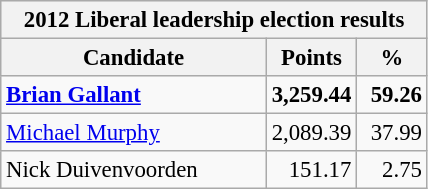<table class="wikitable" style="font-size: 95%;">
<tr style="background-color:#E9E9E9">
<th colspan="3">2012 Liberal leadership election results</th>
</tr>
<tr>
<th style="width: 170px">Candidate</th>
<th style="width: 50px">Points</th>
<th style="width: 40px">%</th>
</tr>
<tr>
<td style="width: 170px"><strong><a href='#'>Brian Gallant</a></strong></td>
<td align="right"><strong>3,259.44</strong></td>
<td align="right"><strong>59.26</strong></td>
</tr>
<tr>
<td style="width: 170px"><a href='#'>Michael Murphy</a></td>
<td align="right">2,089.39</td>
<td align="right">37.99</td>
</tr>
<tr>
<td style="width: 170px">Nick Duivenvoorden</td>
<td align="right">151.17</td>
<td align="right">2.75</td>
</tr>
</table>
